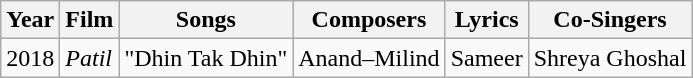<table class="wikitable sortable">
<tr>
<th>Year</th>
<th>Film</th>
<th>Songs</th>
<th>Composers</th>
<th>Lyrics</th>
<th>Co-Singers</th>
</tr>
<tr>
<td>2018</td>
<td><em>Patil</em></td>
<td>"Dhin Tak Dhin"</td>
<td>Anand–Milind</td>
<td>Sameer</td>
<td>Shreya Ghoshal</td>
</tr>
</table>
